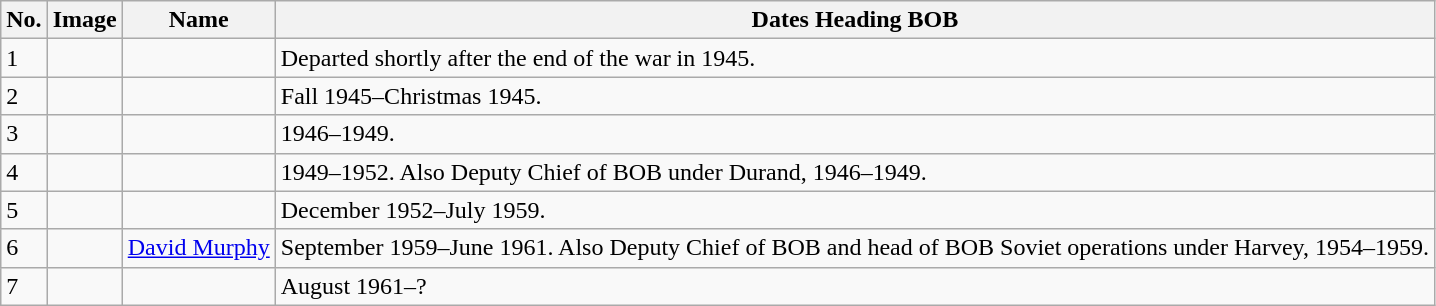<table class="wikitable default left col1center col2center">
<tr>
<th>No.</th>
<th class=unsortable>Image</th>
<th>Name</th>
<th>Dates Heading BOB</th>
</tr>
<tr>
<td>1</td>
<td></td>
<td></td>
<td>Departed shortly after the end of the war in 1945.</td>
</tr>
<tr>
<td>2</td>
<td></td>
<td></td>
<td>Fall 1945–Christmas 1945.</td>
</tr>
<tr>
<td>3</td>
<td></td>
<td></td>
<td>1946–1949.</td>
</tr>
<tr>
<td>4</td>
<td></td>
<td></td>
<td>1949–1952. Also Deputy Chief of BOB under Durand, 1946–1949.</td>
</tr>
<tr>
<td>5</td>
<td></td>
<td></td>
<td>December 1952–July 1959.</td>
</tr>
<tr>
<td>6</td>
<td></td>
<td><a href='#'>David Murphy</a></td>
<td>September 1959–June 1961. Also Deputy Chief of BOB and head of BOB Soviet operations under Harvey, 1954–1959.</td>
</tr>
<tr>
<td>7</td>
<td></td>
<td></td>
<td>August 1961–?</td>
</tr>
</table>
